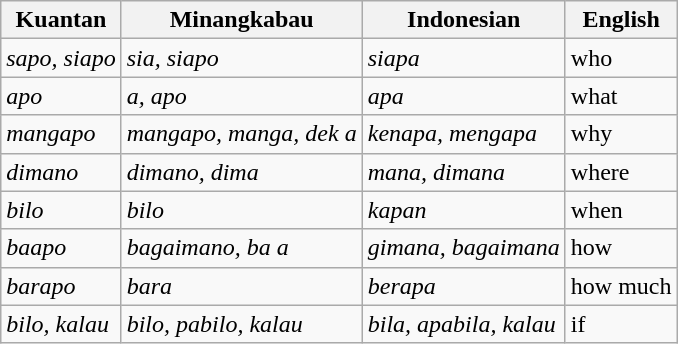<table class="wikitable">
<tr>
<th>Kuantan</th>
<th>Minangkabau</th>
<th>Indonesian</th>
<th>English</th>
</tr>
<tr>
<td><em>sapo, siapo</em></td>
<td><em>sia, siapo</em></td>
<td><em>siapa</em></td>
<td>who</td>
</tr>
<tr>
<td><em>apo</em></td>
<td><em>a, apo</em></td>
<td><em>apa</em></td>
<td>what</td>
</tr>
<tr>
<td><em>mangapo</em></td>
<td><em>mangapo, manga, dek a</em></td>
<td><em>kenapa, mengapa</em></td>
<td>why</td>
</tr>
<tr>
<td><em>dimano</em></td>
<td><em>dimano, dima</em></td>
<td><em>mana, dimana</em></td>
<td>where</td>
</tr>
<tr>
<td><em>bilo</em></td>
<td><em>bilo</em></td>
<td><em>kapan</em></td>
<td>when</td>
</tr>
<tr>
<td><em>baapo</em></td>
<td><em>bagaimano, ba a</em></td>
<td><em>gimana, bagaimana</em></td>
<td>how</td>
</tr>
<tr>
<td><em>barapo</em></td>
<td><em>bara</em></td>
<td><em>berapa</em></td>
<td>how much</td>
</tr>
<tr>
<td><em>bilo, kalau</em></td>
<td><em>bilo, pabilo, kalau</em></td>
<td><em>bila, apabila, kalau</em></td>
<td>if</td>
</tr>
</table>
